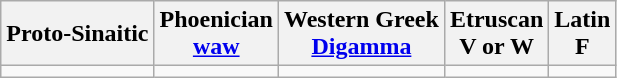<table class="wikitable" style="text-align: center;">
<tr>
<th>Proto-Sinaitic</th>
<th>Phoenician<br><a href='#'>waw</a></th>
<th>Western Greek<br><a href='#'>Digamma</a></th>
<th>Etruscan<br>V or W</th>
<th>Latin<br>F</th>
</tr>
<tr>
<td></td>
<td></td>
<td></td>
<td></td>
<td></td>
</tr>
</table>
